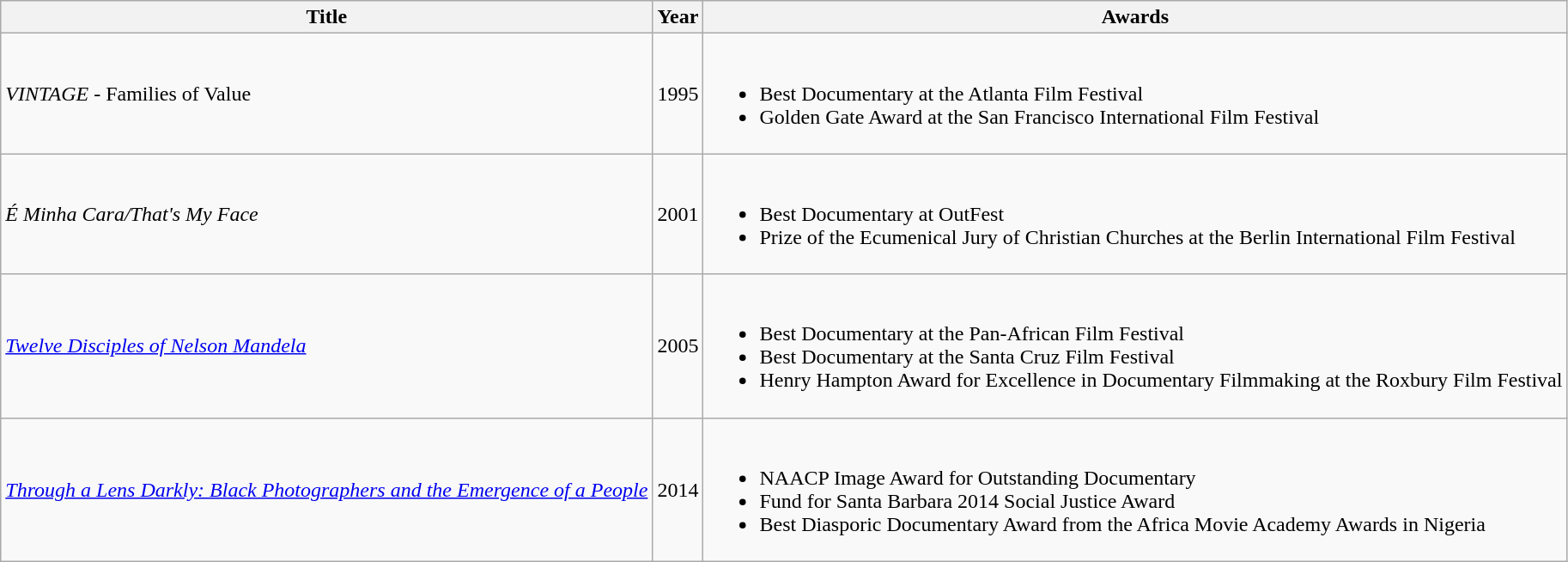<table class="wikitable sortable">
<tr>
<th>Title</th>
<th>Year</th>
<th>Awards</th>
</tr>
<tr>
<td><em>VINTAGE -</em> Families of Value</td>
<td>1995</td>
<td><br><ul><li>Best Documentary at the Atlanta Film Festival</li><li>Golden Gate Award at the San Francisco International Film Festival</li></ul></td>
</tr>
<tr>
<td><em>É Minha Cara/That's My Face</em></td>
<td>2001</td>
<td><br><ul><li>Best Documentary at OutFest</li><li>Prize of the Ecumenical Jury of Christian Churches at the Berlin International Film Festival</li></ul></td>
</tr>
<tr>
<td><em><a href='#'>Twelve Disciples of Nelson Mandela</a></em></td>
<td>2005</td>
<td><br><ul><li>Best Documentary at the Pan-African Film Festival</li><li>Best Documentary at the Santa Cruz Film Festival</li><li>Henry Hampton Award for Excellence in Documentary Filmmaking at the Roxbury Film Festival</li></ul></td>
</tr>
<tr>
<td><em><a href='#'>Through a Lens Darkly: Black Photographers and the Emergence of a People</a></em></td>
<td>2014</td>
<td><br><ul><li>NAACP Image Award for Outstanding Documentary</li><li>Fund for Santa Barbara 2014 Social Justice Award</li><li>Best Diasporic Documentary Award from the Africa Movie Academy Awards in Nigeria</li></ul></td>
</tr>
</table>
